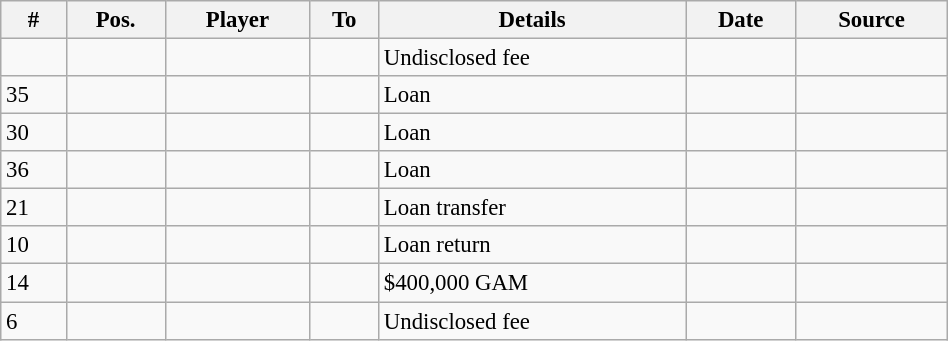<table class="wikitable sortable" style="width:50%; font-size:95%; text-align:left;">
<tr>
<th>#</th>
<th>Pos.</th>
<th>Player</th>
<th>To</th>
<th>Details</th>
<th>Date</th>
<th>Source</th>
</tr>
<tr>
<td></td>
<td></td>
<td></td>
<td></td>
<td>Undisclosed fee</td>
<td></td>
<td></td>
</tr>
<tr>
<td>35</td>
<td></td>
<td></td>
<td></td>
<td>Loan</td>
<td></td>
<td></td>
</tr>
<tr>
<td>30</td>
<td></td>
<td></td>
<td></td>
<td>Loan</td>
<td></td>
<td></td>
</tr>
<tr>
<td>36</td>
<td></td>
<td></td>
<td></td>
<td>Loan </td>
<td></td>
<td></td>
</tr>
<tr>
<td>21</td>
<td></td>
<td></td>
<td></td>
<td>Loan transfer </td>
<td></td>
<td></td>
</tr>
<tr>
<td>10</td>
<td></td>
<td></td>
<td></td>
<td>Loan return</td>
<td></td>
<td></td>
</tr>
<tr>
<td>14</td>
<td></td>
<td></td>
<td></td>
<td>$400,000 GAM</td>
<td></td>
<td></td>
</tr>
<tr>
<td>6</td>
<td></td>
<td></td>
<td></td>
<td>Undisclosed fee</td>
<td></td>
<td></td>
</tr>
</table>
